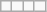<table class=wikitable>
<tr>
<td></td>
<td></td>
<td></td>
<td></td>
</tr>
</table>
